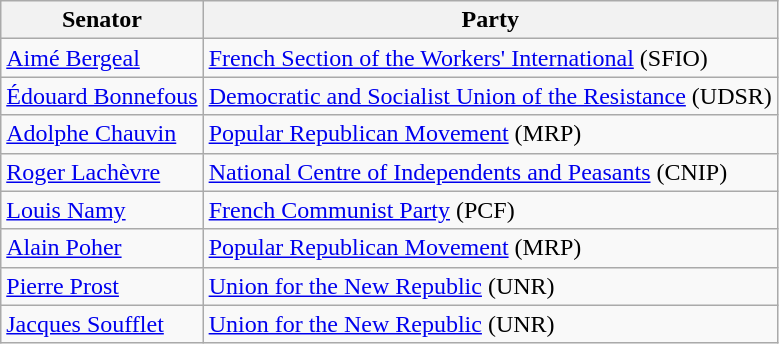<table class="wikitable">
<tr>
<th>Senator</th>
<th>Party</th>
</tr>
<tr>
<td><a href='#'>Aimé Bergeal</a></td>
<td><a href='#'>French Section of the Workers' International</a> (SFIO)</td>
</tr>
<tr>
<td><a href='#'>Édouard Bonnefous</a></td>
<td><a href='#'>Democratic and Socialist Union of the Resistance</a> (UDSR)</td>
</tr>
<tr>
<td><a href='#'>Adolphe Chauvin</a></td>
<td><a href='#'>Popular Republican Movement</a> (MRP)</td>
</tr>
<tr>
<td><a href='#'>Roger Lachèvre</a></td>
<td><a href='#'>National Centre of Independents and Peasants</a> (CNIP)</td>
</tr>
<tr>
<td><a href='#'>Louis Namy</a></td>
<td><a href='#'>French Communist Party</a> (PCF)</td>
</tr>
<tr>
<td><a href='#'>Alain Poher</a></td>
<td><a href='#'>Popular Republican Movement</a> (MRP)</td>
</tr>
<tr>
<td><a href='#'>Pierre Prost</a></td>
<td><a href='#'>Union for the New Republic</a> (UNR)</td>
</tr>
<tr>
<td><a href='#'>Jacques Soufflet</a></td>
<td><a href='#'>Union for the New Republic</a> (UNR)</td>
</tr>
</table>
